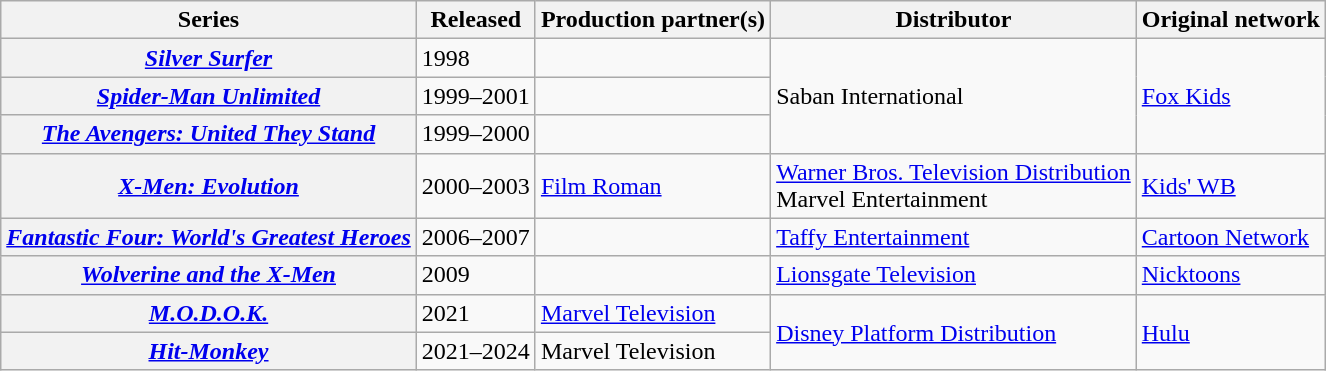<table class="wikitable plainrowheaders defaultleft">
<tr>
<th scope="col">Series</th>
<th scope="col">Released</th>
<th scope="col">Production partner(s)</th>
<th scope="col">Distributor</th>
<th scope="col">Original network</th>
</tr>
<tr>
<th scope="row"><em><a href='#'>Silver Surfer</a></em></th>
<td>1998</td>
<td></td>
<td rowspan="3">Saban International</td>
<td rowspan="3"><a href='#'>Fox Kids</a></td>
</tr>
<tr>
<th scope="row"><em><a href='#'>Spider-Man Unlimited</a></em></th>
<td>1999–2001</td>
<td></td>
</tr>
<tr>
<th scope="row"><em><a href='#'>The Avengers: United They Stand</a></em></th>
<td>1999–2000</td>
<td></td>
</tr>
<tr>
<th scope="row"><em><a href='#'>X-Men: Evolution</a></em></th>
<td>2000–2003</td>
<td><a href='#'>Film Roman</a></td>
<td><a href='#'>Warner Bros. Television Distribution</a><br>Marvel Entertainment</td>
<td><a href='#'>Kids' WB</a></td>
</tr>
<tr>
<th scope="row"><em><a href='#'>Fantastic Four: World's Greatest Heroes</a></em></th>
<td>2006–2007</td>
<td></td>
<td><a href='#'>Taffy Entertainment</a></td>
<td><a href='#'>Cartoon Network</a></td>
</tr>
<tr>
<th scope="row"><em><a href='#'>Wolverine and the X-Men</a></em></th>
<td>2009</td>
<td></td>
<td><a href='#'>Lionsgate Television</a></td>
<td><a href='#'>Nicktoons</a></td>
</tr>
<tr>
<th scope="row"><em><a href='#'>M.O.D.O.K.</a></em></th>
<td>2021</td>
<td><a href='#'>Marvel Television</a></td>
<td rowspan="2"><a href='#'>Disney Platform Distribution</a></td>
<td rowspan="2"><a href='#'>Hulu</a></td>
</tr>
<tr>
<th scope="row"><em><a href='#'>Hit-Monkey</a></em></th>
<td>2021–2024</td>
<td>Marvel Television</td>
</tr>
</table>
